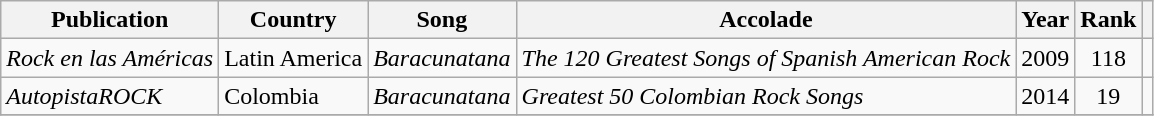<table class="sortable wikitable">
<tr>
<th>Publication</th>
<th>Country</th>
<th>Song</th>
<th>Accolade</th>
<th>Year</th>
<th>Rank</th>
<th class="unsortable"></th>
</tr>
<tr>
<td><em>Rock en las Américas</em></td>
<td>Latin America</td>
<td><em>Baracunatana</em></td>
<td><em>The 120 Greatest Songs of Spanish American Rock</em></td>
<td>2009</td>
<td align="center">118</td>
<td></td>
</tr>
<tr>
<td><em>AutopistaROCK</em></td>
<td>Colombia</td>
<td><em>Baracunatana</em></td>
<td><em>Greatest 50 Colombian Rock Songs</em></td>
<td>2014</td>
<td align="center">19</td>
<td></td>
</tr>
<tr>
</tr>
</table>
